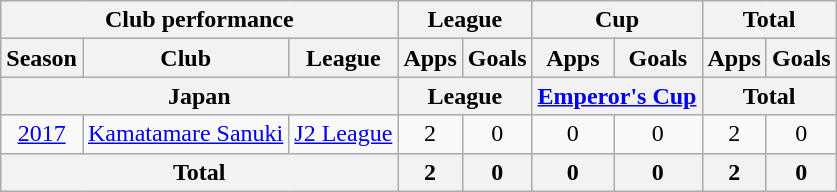<table class="wikitable" style="text-align:center;">
<tr>
<th colspan=3>Club performance</th>
<th colspan=2>League</th>
<th colspan=2>Cup</th>
<th colspan=2>Total</th>
</tr>
<tr>
<th>Season</th>
<th>Club</th>
<th>League</th>
<th>Apps</th>
<th>Goals</th>
<th>Apps</th>
<th>Goals</th>
<th>Apps</th>
<th>Goals</th>
</tr>
<tr>
<th colspan=3>Japan</th>
<th colspan=2>League</th>
<th colspan=2><a href='#'>Emperor's Cup</a></th>
<th colspan=2>Total</th>
</tr>
<tr>
<td><a href='#'>2017</a></td>
<td rowspan="1"><a href='#'>Kamatamare Sanuki</a></td>
<td rowspan="1"><a href='#'>J2 League</a></td>
<td>2</td>
<td>0</td>
<td>0</td>
<td>0</td>
<td>2</td>
<td>0</td>
</tr>
<tr>
<th colspan=3>Total</th>
<th>2</th>
<th>0</th>
<th>0</th>
<th>0</th>
<th>2</th>
<th>0</th>
</tr>
</table>
